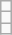<table class="wikitable">
<tr>
<td></td>
</tr>
<tr>
<td></td>
</tr>
<tr>
<td></td>
</tr>
</table>
